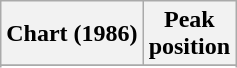<table class="wikitable plainrowheaders">
<tr>
<th>Chart (1986)</th>
<th>Peak<br>position</th>
</tr>
<tr>
</tr>
<tr>
</tr>
</table>
